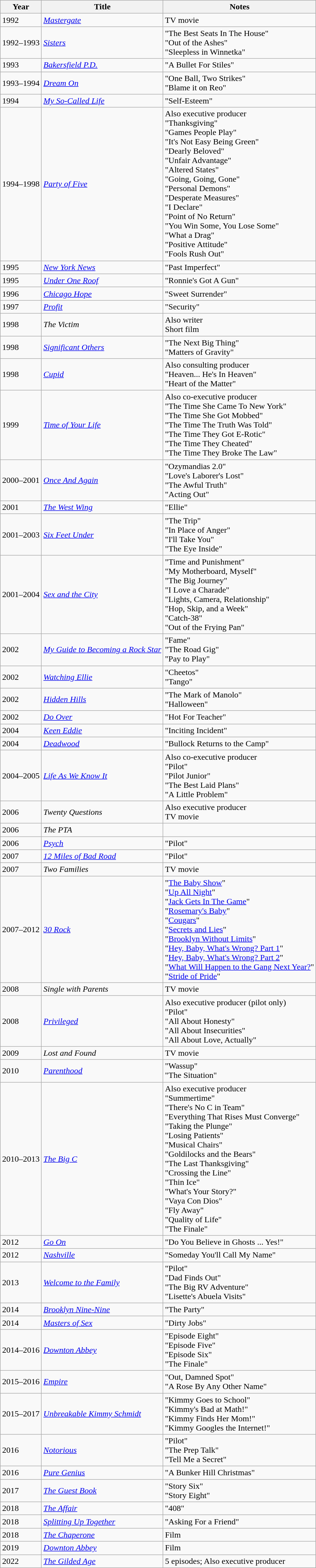<table class="wikitable">
<tr>
<th>Year</th>
<th>Title</th>
<th>Notes</th>
</tr>
<tr>
<td>1992</td>
<td><em><a href='#'>Mastergate</a></em></td>
<td>TV movie</td>
</tr>
<tr>
<td>1992–1993</td>
<td><em><a href='#'>Sisters</a></em></td>
<td>"The Best Seats In The House"<br>"Out of the Ashes"<br>"Sleepless in Winnetka"</td>
</tr>
<tr>
<td>1993</td>
<td><em><a href='#'>Bakersfield P.D.</a></em></td>
<td>"A Bullet For Stiles"</td>
</tr>
<tr>
<td>1993–1994</td>
<td><em><a href='#'>Dream On</a></em></td>
<td>"One Ball, Two Strikes"<br>"Blame it on Reo"</td>
</tr>
<tr>
<td>1994</td>
<td><em><a href='#'>My So-Called Life</a></em></td>
<td>"Self-Esteem"</td>
</tr>
<tr>
<td>1994–1998</td>
<td><em><a href='#'>Party of Five</a></em></td>
<td>Also executive producer<br>"Thanksgiving"<br>"Games People Play"<br>"It's Not Easy Being Green"<br>"Dearly Beloved"<br>"Unfair Advantage"<br>"Altered States"<br>"Going, Going, Gone"<br>"Personal Demons"<br>"Desperate Measures"<br>"I Declare"<br>"Point of No Return"<br>"You Win Some, You Lose Some"<br>"What a Drag"<br>"Positive Attitude"<br>"Fools Rush Out"</td>
</tr>
<tr>
<td>1995</td>
<td><em><a href='#'>New York News</a></em></td>
<td>"Past Imperfect"</td>
</tr>
<tr>
<td>1995</td>
<td><em><a href='#'>Under One Roof</a></em></td>
<td>"Ronnie's Got A Gun"</td>
</tr>
<tr>
<td>1996</td>
<td><em><a href='#'>Chicago Hope</a></em></td>
<td>"Sweet Surrender"</td>
</tr>
<tr>
<td>1997</td>
<td><em><a href='#'>Profit</a></em></td>
<td>"Security"</td>
</tr>
<tr>
<td>1998</td>
<td><em>The Victim</em></td>
<td>Also writer<br>Short film</td>
</tr>
<tr>
<td>1998</td>
<td><em><a href='#'>Significant Others</a></em></td>
<td>"The Next Big Thing"<br>"Matters of Gravity"</td>
</tr>
<tr>
<td>1998</td>
<td><em><a href='#'>Cupid</a></em></td>
<td>Also consulting producer<br>"Heaven... He's In Heaven"<br>"Heart of the Matter"</td>
</tr>
<tr>
<td>1999</td>
<td><em><a href='#'>Time of Your Life</a></em></td>
<td>Also co-executive producer<br>"The Time She Came To New York"<br>"The Time She Got Mobbed"<br>"The Time The Truth Was Told"<br>"The Time They Got E-Rotic"<br>"The Time They Cheated"<br>"The Time They Broke The Law"</td>
</tr>
<tr>
<td>2000–2001</td>
<td><em><a href='#'>Once And Again</a></em></td>
<td>"Ozymandias 2.0"<br>"Love's Laborer's Lost"<br>"The Awful Truth"<br>"Acting Out"</td>
</tr>
<tr>
<td>2001</td>
<td><em><a href='#'>The West Wing</a></em></td>
<td>"Ellie"</td>
</tr>
<tr>
<td>2001–2003</td>
<td><em><a href='#'>Six Feet Under</a></em></td>
<td>"The Trip"<br>"In Place of Anger"<br>"I'll Take You"<br>"The Eye Inside"</td>
</tr>
<tr>
<td>2001–2004</td>
<td><em><a href='#'>Sex and the City</a></em></td>
<td>"Time and Punishment"<br>"My Motherboard, Myself"<br>"The Big Journey"<br>"I Love a Charade"<br>"Lights, Camera, Relationship"<br>"Hop, Skip, and a Week"<br>"Catch-38"<br>"Out of the Frying Pan"</td>
</tr>
<tr>
<td>2002</td>
<td><em><a href='#'>My Guide to Becoming a Rock Star</a></em></td>
<td>"Fame"<br>"The Road Gig"<br>"Pay to Play"</td>
</tr>
<tr>
<td>2002</td>
<td><em><a href='#'>Watching Ellie</a></em></td>
<td>"Cheetos"<br>"Tango"</td>
</tr>
<tr>
<td>2002</td>
<td><em><a href='#'>Hidden Hills</a></em></td>
<td>"The Mark of Manolo"<br>"Halloween"</td>
</tr>
<tr>
<td>2002</td>
<td><em><a href='#'>Do Over</a></em></td>
<td>"Hot For Teacher"</td>
</tr>
<tr>
<td>2004</td>
<td><em><a href='#'>Keen Eddie</a></em></td>
<td>"Inciting Incident"</td>
</tr>
<tr>
<td>2004</td>
<td><em><a href='#'>Deadwood</a></em></td>
<td>"Bullock Returns to the Camp"</td>
</tr>
<tr>
<td>2004–2005</td>
<td><em><a href='#'>Life As We Know It</a></em></td>
<td>Also co-executive producer<br>"Pilot"<br>"Pilot Junior"<br>"The Best Laid Plans"<br>"A Little Problem"</td>
</tr>
<tr>
<td>2006</td>
<td><em>Twenty Questions</em></td>
<td>Also executive producer<br>TV movie</td>
</tr>
<tr>
<td>2006</td>
<td><em>The PTA</em></td>
<td></td>
</tr>
<tr>
<td>2006</td>
<td><em><a href='#'>Psych</a></em></td>
<td>"Pilot"</td>
</tr>
<tr>
<td>2007</td>
<td><em><a href='#'>12 Miles of Bad Road</a></em></td>
<td>"Pilot"</td>
</tr>
<tr>
<td>2007</td>
<td><em>Two Families</em></td>
<td>TV movie</td>
</tr>
<tr>
<td>2007–2012</td>
<td><em><a href='#'>30 Rock</a></em></td>
<td>"<a href='#'>The Baby Show</a>"<br>"<a href='#'>Up All Night</a>"<br>"<a href='#'>Jack Gets In The Game</a>"<br>"<a href='#'>Rosemary's Baby</a>"<br>"<a href='#'>Cougars</a>"<br>"<a href='#'>Secrets and Lies</a>"<br>"<a href='#'>Brooklyn Without Limits</a>"<br>"<a href='#'>Hey, Baby, What's Wrong? Part 1</a>"<br>"<a href='#'>Hey, Baby, What's Wrong? Part 2</a>"<br>"<a href='#'>What Will Happen to the Gang Next Year?</a>"<br>"<a href='#'>Stride of Pride</a>"</td>
</tr>
<tr>
<td>2008</td>
<td><em>Single with Parents</em></td>
<td>TV movie</td>
</tr>
<tr>
<td>2008</td>
<td><a href='#'><em>Privileged</em></a></td>
<td>Also executive producer (pilot only)<br>"Pilot"<br>"All About Honesty"<br>"All About Insecurities"<br>"All About Love, Actually"</td>
</tr>
<tr>
<td>2009</td>
<td><em>Lost and Found</em></td>
<td>TV movie</td>
</tr>
<tr>
<td>2010</td>
<td><em><a href='#'>Parenthood</a></em></td>
<td>"Wassup"<br>"The Situation"</td>
</tr>
<tr>
<td>2010–2013</td>
<td><em><a href='#'>The Big C</a></em></td>
<td>Also executive producer<br>"Summertime"<br>"There's No C in Team"<br>"Everything That Rises Must Converge"<br>"Taking the Plunge"<br>"Losing Patients"<br>"Musical Chairs"<br>"Goldilocks and the Bears"<br>"The Last Thanksgiving"<br>"Crossing the Line"<br>"Thin Ice"<br>"What's Your Story?"<br>"Vaya Con Dios"<br>"Fly Away"<br>"Quality of Life"<br>"The Finale"</td>
</tr>
<tr>
<td>2012</td>
<td><em><a href='#'>Go On</a></em></td>
<td>"Do You Believe in Ghosts ... Yes!"</td>
</tr>
<tr>
<td>2012</td>
<td><em><a href='#'>Nashville</a></em></td>
<td>"Someday You'll Call My Name"</td>
</tr>
<tr>
<td>2013</td>
<td><em><a href='#'>Welcome to the Family</a></em></td>
<td>"Pilot"<br>"Dad Finds Out"<br>"The Big RV Adventure"<br>"Lisette's Abuela Visits"</td>
</tr>
<tr>
<td>2014</td>
<td><em><a href='#'>Brooklyn Nine-Nine</a></em></td>
<td>"The Party"</td>
</tr>
<tr>
<td>2014</td>
<td><em><a href='#'>Masters of Sex</a></em></td>
<td>"Dirty Jobs"</td>
</tr>
<tr>
<td>2014–2016</td>
<td><em><a href='#'>Downton Abbey</a></em></td>
<td>"Episode Eight"<br>"Episode Five"<br>"Episode Six"<br>"The Finale"</td>
</tr>
<tr>
<td>2015–2016</td>
<td><em><a href='#'>Empire</a></em></td>
<td>"Out, Damned Spot"<br>"A Rose By Any Other Name"</td>
</tr>
<tr>
<td>2015–2017</td>
<td><em><a href='#'>Unbreakable Kimmy Schmidt</a></em></td>
<td>"Kimmy Goes to School"<br>"Kimmy's Bad at Math!"<br>"Kimmy Finds Her Mom!"<br>"Kimmy Googles the Internet!"</td>
</tr>
<tr>
<td>2016</td>
<td><em><a href='#'>Notorious</a></em></td>
<td>"Pilot"<br>"The Prep Talk"<br>"Tell Me a Secret"</td>
</tr>
<tr>
<td>2016</td>
<td><em><a href='#'>Pure Genius</a></em></td>
<td>"A Bunker Hill Christmas"</td>
</tr>
<tr>
<td>2017</td>
<td><em><a href='#'>The Guest Book</a></em></td>
<td>"Story Six"<br>"Story Eight"</td>
</tr>
<tr>
<td>2018</td>
<td><em><a href='#'>The Affair</a></em></td>
<td>"408"</td>
</tr>
<tr>
<td>2018</td>
<td><em><a href='#'>Splitting Up Together</a></em></td>
<td>"Asking For a Friend"</td>
</tr>
<tr>
<td>2018</td>
<td><em><a href='#'>The Chaperone</a></em></td>
<td>Film</td>
</tr>
<tr>
<td>2019</td>
<td><em><a href='#'>Downton Abbey</a></em></td>
<td>Film</td>
</tr>
<tr>
<td>2022</td>
<td><em><a href='#'>The Gilded Age</a></em></td>
<td>5 episodes; Also executive producer</td>
</tr>
</table>
